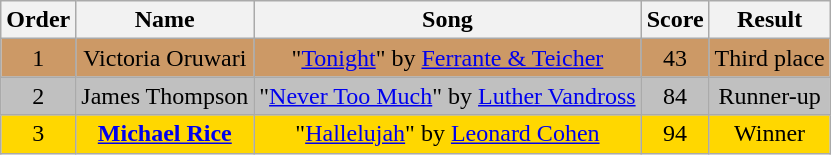<table class="wikitable" style="text-align:center;">
<tr style="text-align:Center; background:#cc;">
<th>Order</th>
<th>Name</th>
<th>Song</th>
<th>Score</th>
<th>Result</th>
</tr>
<tr style="background:#c96">
<td>1</td>
<td>Victoria Oruwari</td>
<td>"<a href='#'>Tonight</a>" by <a href='#'>Ferrante & Teicher</a></td>
<td>43</td>
<td>Third place</td>
</tr>
<tr style="background:silver">
<td>2</td>
<td>James Thompson</td>
<td>"<a href='#'>Never Too Much</a>" by <a href='#'>Luther Vandross</a></td>
<td>84</td>
<td>Runner-up</td>
</tr>
<tr style="background:gold">
<td>3</td>
<td><strong><a href='#'>Michael Rice</a></strong></td>
<td>"<a href='#'>Hallelujah</a>" by <a href='#'>Leonard Cohen</a></td>
<td>94</td>
<td>Winner</td>
</tr>
</table>
